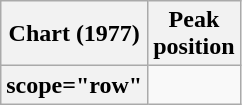<table class="wikitable plainrowheaders sortable">
<tr>
<th scope="col">Chart (1977)</th>
<th scope="col">Peak<br>position</th>
</tr>
<tr>
<th>scope="row" </th>
</tr>
</table>
